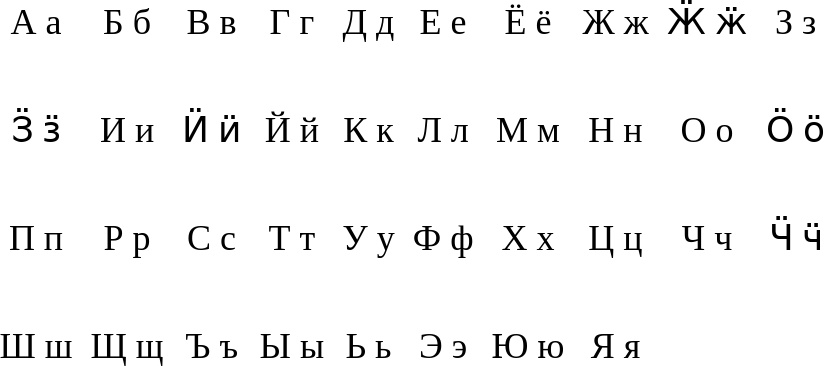<table class=standard cellpadding=5 style="font-size: 1.5em; line-height: 2.5em; text-align: center;">
<tr>
<td style=«width:3em;»>А а</td>
<td style=«width:3em;»>Б б</td>
<td style=«width:3em;»>В в</td>
<td style=«width:3em;»>Г г</td>
<td style=«width:3em;»>Д д</td>
<td style=«width:3em;»>Е е</td>
<td style=«width:3em;»>Ё ё</td>
<td style=«width:3em;»>Ж ж</td>
<td style=«width:3em;»>Ӝ ӝ</td>
<td style=«width:3em;»>З з</td>
</tr>
<tr>
<td style=«width:3em;»>Ӟ ӟ</td>
<td style=«width:3em;»>И и</td>
<td style=«width:3em;»>Ӥ ӥ</td>
<td style=«width:3em;»>Й й</td>
<td style=«width:3em;»>К к</td>
<td style=«width:3em;»>Л л</td>
<td style=«width:3em;»>М м</td>
<td style=«width:3em;»>Н н</td>
<td style=«width:3em;»>О о</td>
<td style=«width:3em;»>Ӧ ӧ</td>
</tr>
<tr>
<td style=«width:3em;»>П п</td>
<td style=«width:3em;»>Р р</td>
<td style=«width:3em;»>С с</td>
<td style=«width:3em;»>Т т</td>
<td style=«width:3em;»>У у</td>
<td style=«width:3em;»>Ф ф</td>
<td style=«width:3em;»>Х х</td>
<td style=«width:3em;»>Ц ц</td>
<td style=«width:3em;»>Ч ч</td>
<td style=«width:3em;»>Ӵ ӵ</td>
</tr>
<tr>
<td style=«width:3em;»>Ш ш</td>
<td style=«width:3em;»>Щ щ</td>
<td style=«width:3em;»>Ъ ъ</td>
<td style=«width:3em;»>Ы ы</td>
<td style=«width:3em;»>Ь ь</td>
<td style=«width:3em;»>Э э</td>
<td style=«width:3em;»>Ю ю</td>
<td style=«width:3em;»>Я я</td>
</tr>
</table>
